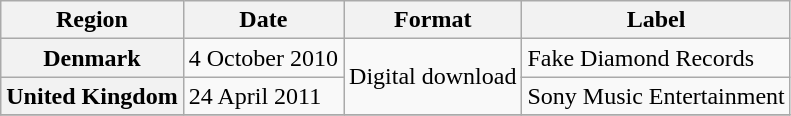<table class="wikitable plainrowheaders unsortable">
<tr>
<th>Region</th>
<th>Date</th>
<th>Format</th>
<th>Label</th>
</tr>
<tr>
<th scope="row">Denmark</th>
<td>4 October 2010</td>
<td rowspan="2">Digital download</td>
<td>Fake Diamond Records</td>
</tr>
<tr>
<th scope="row">United Kingdom</th>
<td>24 April 2011</td>
<td>Sony Music Entertainment</td>
</tr>
<tr>
</tr>
</table>
